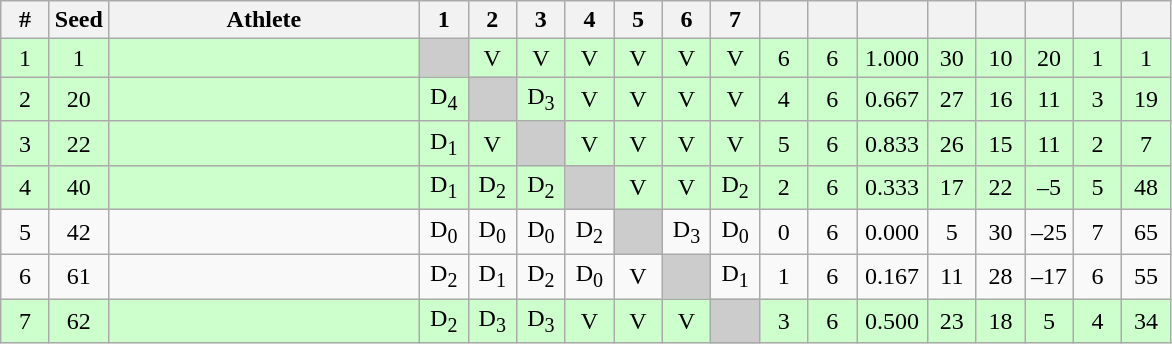<table class="wikitable" style="text-align:center">
<tr>
<th width="25">#</th>
<th width="25">Seed</th>
<th width="200">Athlete</th>
<th width="25">1</th>
<th width="25">2</th>
<th width="25">3</th>
<th width="25">4</th>
<th width="25">5</th>
<th width="25">6</th>
<th width="25">7</th>
<th width="25"></th>
<th width="25"></th>
<th width="40"></th>
<th width="25"></th>
<th width="25"></th>
<th width="25"></th>
<th width="25"></th>
<th width="25"></th>
</tr>
<tr bgcolor="#ccffcc">
<td>1</td>
<td>1</td>
<td align=left></td>
<td bgcolor="#cccccc"></td>
<td>V</td>
<td>V</td>
<td>V</td>
<td>V</td>
<td>V</td>
<td>V</td>
<td>6</td>
<td>6</td>
<td>1.000</td>
<td>30</td>
<td>10</td>
<td>20</td>
<td>1</td>
<td>1</td>
</tr>
<tr bgcolor="#ccffcc">
<td>2</td>
<td>20</td>
<td align=left></td>
<td>D<sub>4</sub></td>
<td bgcolor="#cccccc"></td>
<td>D<sub>3</sub></td>
<td>V</td>
<td>V</td>
<td>V</td>
<td>V</td>
<td>4</td>
<td>6</td>
<td>0.667</td>
<td>27</td>
<td>16</td>
<td>11</td>
<td>3</td>
<td>19</td>
</tr>
<tr bgcolor="#ccffcc">
<td>3</td>
<td>22</td>
<td align=left></td>
<td>D<sub>1</sub></td>
<td>V</td>
<td bgcolor="#cccccc"></td>
<td>V</td>
<td>V</td>
<td>V</td>
<td>V</td>
<td>5</td>
<td>6</td>
<td>0.833</td>
<td>26</td>
<td>15</td>
<td>11</td>
<td>2</td>
<td>7</td>
</tr>
<tr bgcolor="#ccffcc">
<td>4</td>
<td>40</td>
<td align=left></td>
<td>D<sub>1</sub></td>
<td>D<sub>2</sub></td>
<td>D<sub>2</sub></td>
<td bgcolor="#cccccc"></td>
<td>V</td>
<td>V</td>
<td>D<sub>2</sub></td>
<td>2</td>
<td>6</td>
<td>0.333</td>
<td>17</td>
<td>22</td>
<td>–5</td>
<td>5</td>
<td>48</td>
</tr>
<tr>
<td>5</td>
<td>42</td>
<td align=left></td>
<td>D<sub>0</sub></td>
<td>D<sub>0</sub></td>
<td>D<sub>0</sub></td>
<td>D<sub>2</sub></td>
<td bgcolor="#cccccc"></td>
<td>D<sub>3</sub></td>
<td>D<sub>0</sub></td>
<td>0</td>
<td>6</td>
<td>0.000</td>
<td>5</td>
<td>30</td>
<td>–25</td>
<td>7</td>
<td>65</td>
</tr>
<tr>
<td>6</td>
<td>61</td>
<td align=left></td>
<td>D<sub>2</sub></td>
<td>D<sub>1</sub></td>
<td>D<sub>2</sub></td>
<td>D<sub>0</sub></td>
<td>V</td>
<td bgcolor="#cccccc"></td>
<td>D<sub>1</sub></td>
<td>1</td>
<td>6</td>
<td>0.167</td>
<td>11</td>
<td>28</td>
<td>–17</td>
<td>6</td>
<td>55</td>
</tr>
<tr bgcolor="#ccffcc">
<td>7</td>
<td>62</td>
<td align=left></td>
<td>D<sub>2</sub></td>
<td>D<sub>3</sub></td>
<td>D<sub>3</sub></td>
<td>V</td>
<td>V</td>
<td>V</td>
<td bgcolor="#cccccc"></td>
<td>3</td>
<td>6</td>
<td>0.500</td>
<td>23</td>
<td>18</td>
<td>5</td>
<td>4</td>
<td>34</td>
</tr>
</table>
